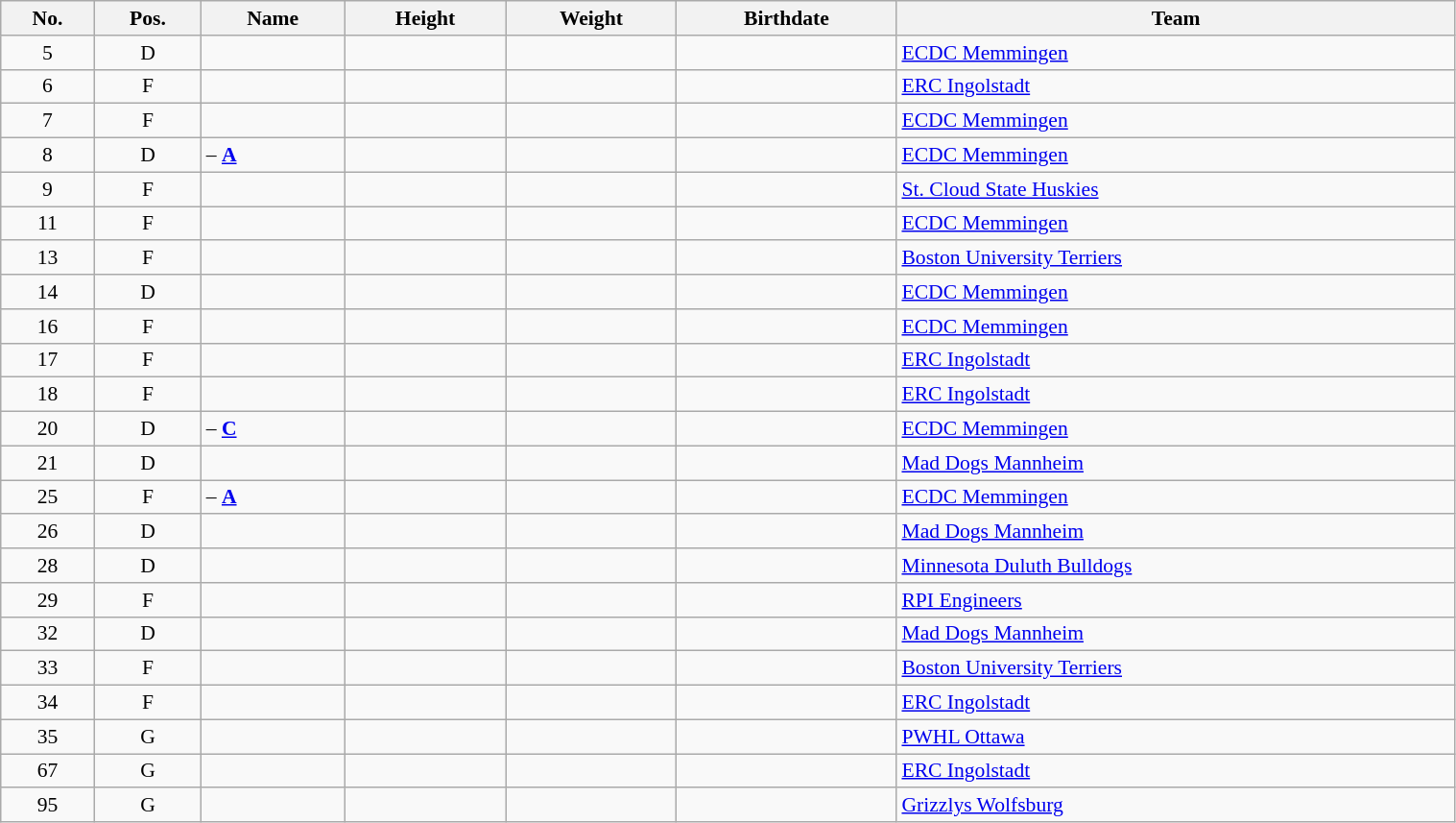<table width="80%" class="wikitable sortable" style="font-size: 90%; text-align: center;">
<tr>
<th>No.</th>
<th>Pos.</th>
<th>Name</th>
<th>Height</th>
<th>Weight</th>
<th>Birthdate</th>
<th>Team</th>
</tr>
<tr>
<td>5</td>
<td>D</td>
<td align=left></td>
<td></td>
<td></td>
<td></td>
<td style="text-align:left;"> <a href='#'>ECDC Memmingen</a></td>
</tr>
<tr>
<td>6</td>
<td>F</td>
<td align=left></td>
<td></td>
<td></td>
<td></td>
<td style="text-align:left;"> <a href='#'>ERC Ingolstadt</a></td>
</tr>
<tr>
<td>7</td>
<td>F</td>
<td align=left></td>
<td></td>
<td></td>
<td></td>
<td style="text-align:left;"> <a href='#'>ECDC Memmingen</a></td>
</tr>
<tr>
<td>8</td>
<td>D</td>
<td align=left> – <a href='#'><strong>A</strong></a></td>
<td></td>
<td></td>
<td></td>
<td style="text-align:left;"> <a href='#'>ECDC Memmingen</a></td>
</tr>
<tr>
<td>9</td>
<td>F</td>
<td align=left></td>
<td></td>
<td></td>
<td></td>
<td style="text-align:left;"> <a href='#'>St. Cloud State Huskies</a></td>
</tr>
<tr>
<td>11</td>
<td>F</td>
<td align=left></td>
<td></td>
<td></td>
<td></td>
<td style="text-align:left;"> <a href='#'>ECDC Memmingen</a></td>
</tr>
<tr>
<td>13</td>
<td>F</td>
<td align=left></td>
<td></td>
<td></td>
<td></td>
<td style="text-align:left;"> <a href='#'>Boston University Terriers</a></td>
</tr>
<tr>
<td>14</td>
<td>D</td>
<td align=left></td>
<td></td>
<td></td>
<td></td>
<td style="text-align:left;"> <a href='#'>ECDC Memmingen</a></td>
</tr>
<tr>
<td>16</td>
<td>F</td>
<td align=left></td>
<td></td>
<td></td>
<td></td>
<td style="text-align:left;"> <a href='#'>ECDC Memmingen</a></td>
</tr>
<tr>
<td>17</td>
<td>F</td>
<td align=left></td>
<td></td>
<td></td>
<td></td>
<td style="text-align:left;"> <a href='#'>ERC Ingolstadt</a></td>
</tr>
<tr>
<td>18</td>
<td>F</td>
<td align=left></td>
<td></td>
<td></td>
<td></td>
<td style="text-align:left;"> <a href='#'>ERC Ingolstadt</a></td>
</tr>
<tr>
<td>20</td>
<td>D</td>
<td align=left> – <a href='#'><strong>C</strong></a></td>
<td></td>
<td></td>
<td></td>
<td style="text-align:left;"> <a href='#'>ECDC Memmingen</a></td>
</tr>
<tr>
<td>21</td>
<td>D</td>
<td align=left></td>
<td></td>
<td></td>
<td></td>
<td style="text-align:left;"> <a href='#'>Mad Dogs Mannheim</a></td>
</tr>
<tr>
<td>25</td>
<td>F</td>
<td align=left> – <a href='#'><strong>A</strong></a></td>
<td></td>
<td></td>
<td></td>
<td style="text-align:left;"> <a href='#'>ECDC Memmingen</a></td>
</tr>
<tr>
<td>26</td>
<td>D</td>
<td align=left></td>
<td></td>
<td></td>
<td></td>
<td style="text-align:left;"> <a href='#'>Mad Dogs Mannheim</a></td>
</tr>
<tr>
<td>28</td>
<td>D</td>
<td align=left></td>
<td></td>
<td></td>
<td></td>
<td style="text-align:left;"> <a href='#'>Minnesota Duluth Bulldogs</a></td>
</tr>
<tr>
<td>29</td>
<td>F</td>
<td align=left></td>
<td></td>
<td></td>
<td></td>
<td style="text-align:left;"> <a href='#'>RPI Engineers</a></td>
</tr>
<tr>
<td>32</td>
<td>D</td>
<td align=left></td>
<td></td>
<td></td>
<td></td>
<td style="text-align:left;"> <a href='#'>Mad Dogs Mannheim</a></td>
</tr>
<tr>
<td>33</td>
<td>F</td>
<td align=left></td>
<td></td>
<td></td>
<td></td>
<td style="text-align:left;"> <a href='#'>Boston University Terriers</a></td>
</tr>
<tr>
<td>34</td>
<td>F</td>
<td align=left></td>
<td></td>
<td></td>
<td></td>
<td style="text-align:left;"> <a href='#'>ERC Ingolstadt</a></td>
</tr>
<tr>
<td>35</td>
<td>G</td>
<td align=left></td>
<td></td>
<td></td>
<td></td>
<td style="text-align:left;"> <a href='#'>PWHL Ottawa</a></td>
</tr>
<tr>
<td>67</td>
<td>G</td>
<td align=left></td>
<td></td>
<td></td>
<td></td>
<td style="text-align:left;"> <a href='#'>ERC Ingolstadt</a></td>
</tr>
<tr>
<td>95</td>
<td>G</td>
<td align=left></td>
<td></td>
<td></td>
<td></td>
<td style="text-align:left;"> <a href='#'>Grizzlys Wolfsburg</a></td>
</tr>
</table>
